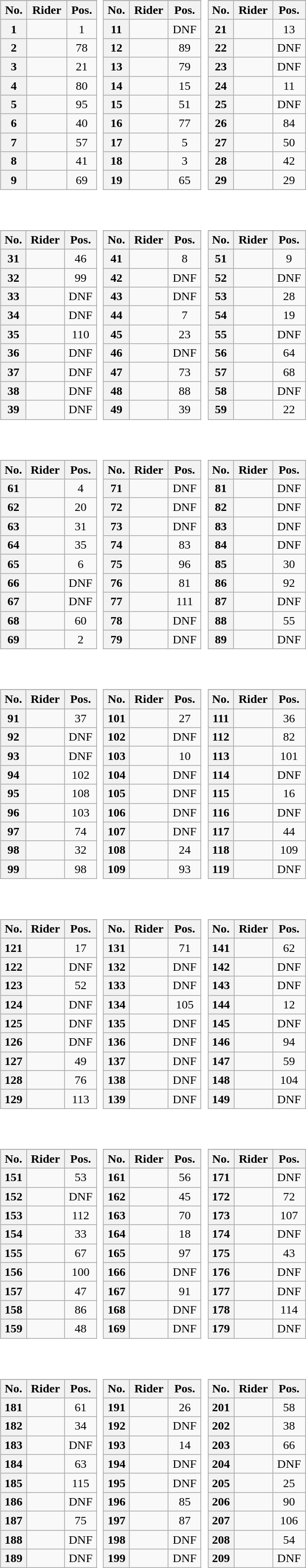<table>
<tr valign="top">
<td style="width:33%;"><br><table class="wikitable plainrowheaders" style="width:97%">
<tr>
</tr>
<tr style="text-align:center;">
<th scope="col">No.</th>
<th scope="col">Rider</th>
<th scope="col">Pos.</th>
</tr>
<tr>
<th scope="row" style="text-align:center;">1</th>
<td></td>
<td style="text-align:center;">1</td>
</tr>
<tr>
<th scope="row" style="text-align:center;">2</th>
<td></td>
<td style="text-align:center;">78</td>
</tr>
<tr>
<th scope="row" style="text-align:center;">3</th>
<td></td>
<td style="text-align:center;">21</td>
</tr>
<tr>
<th scope="row" style="text-align:center;">4</th>
<td></td>
<td style="text-align:center;">80</td>
</tr>
<tr>
<th scope="row" style="text-align:center;">5</th>
<td></td>
<td style="text-align:center;">95</td>
</tr>
<tr>
<th scope="row" style="text-align:center;">6</th>
<td></td>
<td style="text-align:center;">40</td>
</tr>
<tr>
<th scope="row" style="text-align:center;">7</th>
<td></td>
<td style="text-align:center;">57</td>
</tr>
<tr>
<th scope="row" style="text-align:center;">8</th>
<td></td>
<td style="text-align:center;">41</td>
</tr>
<tr>
<th scope="row" style="text-align:center;">9</th>
<td></td>
<td style="text-align:center;">69</td>
</tr>
</table>
</td>
<td><br><table class="wikitable plainrowheaders" style="width:97%">
<tr>
</tr>
<tr style="text-align:center;">
<th scope="col">No.</th>
<th scope="col">Rider</th>
<th scope="col">Pos.</th>
</tr>
<tr>
<th scope="row" style="text-align:center;">11</th>
<td></td>
<td style="text-align:center;">DNF</td>
</tr>
<tr>
<th scope="row" style="text-align:center;">12</th>
<td></td>
<td style="text-align:center;">89</td>
</tr>
<tr>
<th scope="row" style="text-align:center;">13</th>
<td></td>
<td style="text-align:center;">79</td>
</tr>
<tr>
<th scope="row" style="text-align:center;">14</th>
<td></td>
<td style="text-align:center;">15</td>
</tr>
<tr>
<th scope="row" style="text-align:center;">15</th>
<td></td>
<td style="text-align:center;">51</td>
</tr>
<tr>
<th scope="row" style="text-align:center;">16</th>
<td></td>
<td style="text-align:center;">77</td>
</tr>
<tr>
<th scope="row" style="text-align:center;">17</th>
<td></td>
<td style="text-align:center;">5</td>
</tr>
<tr>
<th scope="row" style="text-align:center;">18</th>
<td></td>
<td style="text-align:center;">3</td>
</tr>
<tr>
<th scope="row" style="text-align:center;">19</th>
<td></td>
<td style="text-align:center;">65</td>
</tr>
</table>
</td>
<td><br><table class="wikitable plainrowheaders" style="width:97%">
<tr>
</tr>
<tr style="text-align:center;">
<th scope="col">No.</th>
<th scope="col">Rider</th>
<th scope="col">Pos.</th>
</tr>
<tr>
<th scope="row" style="text-align:center;">21</th>
<td></td>
<td style="text-align:center;">13</td>
</tr>
<tr>
<th scope="row" style="text-align:center;">22</th>
<td></td>
<td style="text-align:center;">DNF</td>
</tr>
<tr>
<th scope="row" style="text-align:center;">23</th>
<td></td>
<td style="text-align:center;">DNF</td>
</tr>
<tr>
<th scope="row" style="text-align:center;">24</th>
<td></td>
<td style="text-align:center;">11</td>
</tr>
<tr>
<th scope="row" style="text-align:center;">25</th>
<td></td>
<td style="text-align:center;">DNF</td>
</tr>
<tr>
<th scope="row" style="text-align:center;">26</th>
<td></td>
<td style="text-align:center;">84</td>
</tr>
<tr>
<th scope="row" style="text-align:center;">27</th>
<td></td>
<td style="text-align:center;">50</td>
</tr>
<tr>
<th scope="row" style="text-align:center;">28</th>
<td></td>
<td style="text-align:center;">42</td>
</tr>
<tr>
<th scope="row" style="text-align:center;">29</th>
<td></td>
<td style="text-align:center;">29</td>
</tr>
</table>
</td>
</tr>
<tr valign="top">
<td><br><table class="wikitable plainrowheaders" style="width:97%">
<tr>
</tr>
<tr style="text-align:center;">
<th scope="col">No.</th>
<th scope="col">Rider</th>
<th scope="col">Pos.</th>
</tr>
<tr>
<th scope="row" style="text-align:center;">31</th>
<td></td>
<td style="text-align:center;">46</td>
</tr>
<tr>
<th scope="row" style="text-align:center;">32</th>
<td></td>
<td style="text-align:center;">99</td>
</tr>
<tr>
<th scope="row" style="text-align:center;">33</th>
<td></td>
<td style="text-align:center;">DNF</td>
</tr>
<tr>
<th scope="row" style="text-align:center;">34</th>
<td></td>
<td style="text-align:center;">DNF</td>
</tr>
<tr>
<th scope="row" style="text-align:center;">35</th>
<td></td>
<td style="text-align:center;">110</td>
</tr>
<tr>
<th scope="row" style="text-align:center;">36</th>
<td></td>
<td style="text-align:center;">DNF</td>
</tr>
<tr>
<th scope="row" style="text-align:center;">37</th>
<td></td>
<td style="text-align:center;">DNF</td>
</tr>
<tr>
<th scope="row" style="text-align:center;">38</th>
<td></td>
<td style="text-align:center;">DNF</td>
</tr>
<tr>
<th scope="row" style="text-align:center;">39</th>
<td></td>
<td style="text-align:center;">DNF</td>
</tr>
</table>
</td>
<td><br><table class="wikitable plainrowheaders" style="width:97%">
<tr>
</tr>
<tr style="text-align:center;">
<th scope="col">No.</th>
<th scope="col">Rider</th>
<th scope="col">Pos.</th>
</tr>
<tr>
<th scope="row" style="text-align:center;">41</th>
<td></td>
<td style="text-align:center;">8</td>
</tr>
<tr>
<th scope="row" style="text-align:center;">42</th>
<td></td>
<td style="text-align:center;">DNF</td>
</tr>
<tr>
<th scope="row" style="text-align:center;">43</th>
<td></td>
<td style="text-align:center;">DNF</td>
</tr>
<tr>
<th scope="row" style="text-align:center;">44</th>
<td></td>
<td style="text-align:center;">7</td>
</tr>
<tr>
<th scope="row" style="text-align:center;">45</th>
<td></td>
<td style="text-align:center;">23</td>
</tr>
<tr>
<th scope="row" style="text-align:center;">46</th>
<td></td>
<td style="text-align:center;">DNF</td>
</tr>
<tr>
<th scope="row" style="text-align:center;">47</th>
<td></td>
<td style="text-align:center;">73</td>
</tr>
<tr>
<th scope="row" style="text-align:center;">48</th>
<td></td>
<td style="text-align:center;">88</td>
</tr>
<tr>
<th scope="row" style="text-align:center;">49</th>
<td></td>
<td style="text-align:center;">39</td>
</tr>
</table>
</td>
<td><br><table class="wikitable plainrowheaders" style="width:97%">
<tr>
</tr>
<tr style="text-align:center;">
<th scope="col">No.</th>
<th scope="col">Rider</th>
<th scope="col">Pos.</th>
</tr>
<tr>
<th scope="row" style="text-align:center;">51</th>
<td></td>
<td style="text-align:center;">9</td>
</tr>
<tr>
<th scope="row" style="text-align:center;">52</th>
<td></td>
<td style="text-align:center;">DNF</td>
</tr>
<tr>
<th scope="row" style="text-align:center;">53</th>
<td></td>
<td style="text-align:center;">28</td>
</tr>
<tr>
<th scope="row" style="text-align:center;">54</th>
<td></td>
<td style="text-align:center;">19</td>
</tr>
<tr>
<th scope="row" style="text-align:center;">55</th>
<td></td>
<td style="text-align:center;">DNF</td>
</tr>
<tr>
<th scope="row" style="text-align:center;">56</th>
<td></td>
<td style="text-align:center;">64</td>
</tr>
<tr>
<th scope="row" style="text-align:center;">57</th>
<td></td>
<td style="text-align:center;">68</td>
</tr>
<tr>
<th scope="row" style="text-align:center;">58</th>
<td></td>
<td style="text-align:center;">DNF</td>
</tr>
<tr>
<th scope="row" style="text-align:center;">59</th>
<td></td>
<td style="text-align:center;">22</td>
</tr>
</table>
</td>
</tr>
<tr valign="top">
<td><br><table class="wikitable plainrowheaders" style="width:97%">
<tr>
</tr>
<tr style="text-align:center;">
<th scope="col">No.</th>
<th scope="col">Rider</th>
<th scope="col">Pos.</th>
</tr>
<tr>
<th scope="row" style="text-align:center;">61</th>
<td></td>
<td style="text-align:center;">4</td>
</tr>
<tr>
<th scope="row" style="text-align:center;">62</th>
<td></td>
<td style="text-align:center;">20</td>
</tr>
<tr>
<th scope="row" style="text-align:center;">63</th>
<td></td>
<td style="text-align:center;">31</td>
</tr>
<tr>
<th scope="row" style="text-align:center;">64</th>
<td></td>
<td style="text-align:center;">35</td>
</tr>
<tr>
<th scope="row" style="text-align:center;">65</th>
<td></td>
<td style="text-align:center;">6</td>
</tr>
<tr>
<th scope="row" style="text-align:center;">66</th>
<td></td>
<td style="text-align:center;">DNF</td>
</tr>
<tr>
<th scope="row" style="text-align:center;">67</th>
<td></td>
<td style="text-align:center;">DNF</td>
</tr>
<tr>
<th scope="row" style="text-align:center;">68</th>
<td></td>
<td style="text-align:center;">60</td>
</tr>
<tr>
<th scope="row" style="text-align:center;">69</th>
<td></td>
<td style="text-align:center;">2</td>
</tr>
</table>
</td>
<td><br><table class="wikitable plainrowheaders" style="width:97%">
<tr>
</tr>
<tr style="text-align:center;">
<th scope="col">No.</th>
<th scope="col">Rider</th>
<th scope="col">Pos.</th>
</tr>
<tr>
<th scope="row" style="text-align:center;">71</th>
<td></td>
<td style="text-align:center;">DNF</td>
</tr>
<tr>
<th scope="row" style="text-align:center;">72</th>
<td></td>
<td style="text-align:center;">DNF</td>
</tr>
<tr>
<th scope="row" style="text-align:center;">73</th>
<td></td>
<td style="text-align:center;">DNF</td>
</tr>
<tr>
<th scope="row" style="text-align:center;">74</th>
<td></td>
<td style="text-align:center;">83</td>
</tr>
<tr>
<th scope="row" style="text-align:center;">75</th>
<td></td>
<td style="text-align:center;">96</td>
</tr>
<tr>
<th scope="row" style="text-align:center;">76</th>
<td></td>
<td style="text-align:center;">81</td>
</tr>
<tr>
<th scope="row" style="text-align:center;">77</th>
<td></td>
<td style="text-align:center;">111</td>
</tr>
<tr>
<th scope="row" style="text-align:center;">78</th>
<td></td>
<td style="text-align:center;">DNF</td>
</tr>
<tr>
<th scope="row" style="text-align:center;">79</th>
<td></td>
<td style="text-align:center;">DNF</td>
</tr>
</table>
</td>
<td><br><table class="wikitable plainrowheaders" style="width:97%">
<tr>
</tr>
<tr style="text-align:center;">
<th scope="col">No.</th>
<th scope="col">Rider</th>
<th scope="col">Pos.</th>
</tr>
<tr>
<th scope="row" style="text-align:center;">81</th>
<td></td>
<td style="text-align:center;">DNF</td>
</tr>
<tr>
<th scope="row" style="text-align:center;">82</th>
<td></td>
<td style="text-align:center;">DNF</td>
</tr>
<tr>
<th scope="row" style="text-align:center;">83</th>
<td></td>
<td style="text-align:center;">DNF</td>
</tr>
<tr>
<th scope="row" style="text-align:center;">84</th>
<td></td>
<td style="text-align:center;">DNF</td>
</tr>
<tr>
<th scope="row" style="text-align:center;">85</th>
<td></td>
<td style="text-align:center;">30</td>
</tr>
<tr>
<th scope="row" style="text-align:center;">86</th>
<td></td>
<td style="text-align:center;">92</td>
</tr>
<tr>
<th scope="row" style="text-align:center;">87</th>
<td></td>
<td style="text-align:center;">DNF</td>
</tr>
<tr>
<th scope="row" style="text-align:center;">88</th>
<td></td>
<td style="text-align:center;">55</td>
</tr>
<tr>
<th scope="row" style="text-align:center;">89</th>
<td></td>
<td style="text-align:center;">DNF</td>
</tr>
</table>
</td>
</tr>
<tr valign="top">
<td><br><table class="wikitable plainrowheaders" style="width:97%">
<tr>
</tr>
<tr style="text-align:center;">
<th scope="col">No.</th>
<th scope="col">Rider</th>
<th scope="col">Pos.</th>
</tr>
<tr>
<th scope="row" style="text-align:center;">91</th>
<td></td>
<td style="text-align:center;">37</td>
</tr>
<tr>
<th scope="row" style="text-align:center;">92</th>
<td></td>
<td style="text-align:center;">DNF</td>
</tr>
<tr>
<th scope="row" style="text-align:center;">93</th>
<td></td>
<td style="text-align:center;">DNF</td>
</tr>
<tr>
<th scope="row" style="text-align:center;">94</th>
<td></td>
<td style="text-align:center;">102</td>
</tr>
<tr>
<th scope="row" style="text-align:center;">95</th>
<td></td>
<td style="text-align:center;">108</td>
</tr>
<tr>
<th scope="row" style="text-align:center;">96</th>
<td></td>
<td style="text-align:center;">103</td>
</tr>
<tr>
<th scope="row" style="text-align:center;">97</th>
<td></td>
<td style="text-align:center;">74</td>
</tr>
<tr>
<th scope="row" style="text-align:center;">98</th>
<td></td>
<td style="text-align:center;">32</td>
</tr>
<tr>
<th scope="row" style="text-align:center;">99</th>
<td></td>
<td style="text-align:center;">98</td>
</tr>
</table>
</td>
<td><br><table class="wikitable plainrowheaders" style="width:97%">
<tr>
</tr>
<tr style="text-align:center;">
<th scope="col">No.</th>
<th scope="col">Rider</th>
<th scope="col">Pos.</th>
</tr>
<tr>
<th scope="row" style="text-align:center;">101</th>
<td></td>
<td style="text-align:center;">27</td>
</tr>
<tr>
<th scope="row" style="text-align:center;">102</th>
<td></td>
<td style="text-align:center;">DNF</td>
</tr>
<tr>
<th scope="row" style="text-align:center;">103</th>
<td></td>
<td style="text-align:center;">10</td>
</tr>
<tr>
<th scope="row" style="text-align:center;">104</th>
<td></td>
<td style="text-align:center;">DNF</td>
</tr>
<tr>
<th scope="row" style="text-align:center;">105</th>
<td></td>
<td style="text-align:center;">DNF</td>
</tr>
<tr>
<th scope="row" style="text-align:center;">106</th>
<td></td>
<td style="text-align:center;">DNF</td>
</tr>
<tr>
<th scope="row" style="text-align:center;">107</th>
<td></td>
<td style="text-align:center;">DNF</td>
</tr>
<tr>
<th scope="row" style="text-align:center;">108</th>
<td></td>
<td style="text-align:center;">24</td>
</tr>
<tr>
<th scope="row" style="text-align:center;">109</th>
<td></td>
<td style="text-align:center;">93</td>
</tr>
</table>
</td>
<td><br><table class="wikitable plainrowheaders" style="width:97%">
<tr>
</tr>
<tr style="text-align:center;">
<th scope="col">No.</th>
<th scope="col">Rider</th>
<th scope="col">Pos.</th>
</tr>
<tr>
<th scope="row" style="text-align:center;">111</th>
<td></td>
<td style="text-align:center;">36</td>
</tr>
<tr>
<th scope="row" style="text-align:center;">112</th>
<td></td>
<td style="text-align:center;">82</td>
</tr>
<tr>
<th scope="row" style="text-align:center;">113</th>
<td></td>
<td style="text-align:center;">101</td>
</tr>
<tr>
<th scope="row" style="text-align:center;">114</th>
<td></td>
<td style="text-align:center;">DNF</td>
</tr>
<tr>
<th scope="row" style="text-align:center;">115</th>
<td></td>
<td style="text-align:center;">16</td>
</tr>
<tr>
<th scope="row" style="text-align:center;">116</th>
<td></td>
<td style="text-align:center;">DNF</td>
</tr>
<tr>
<th scope="row" style="text-align:center;">117</th>
<td></td>
<td style="text-align:center;">44</td>
</tr>
<tr>
<th scope="row" style="text-align:center;">118</th>
<td></td>
<td style="text-align:center;">109</td>
</tr>
<tr>
<th scope="row" style="text-align:center;">119</th>
<td></td>
<td style="text-align:center;">DNF</td>
</tr>
</table>
</td>
</tr>
<tr valign="top">
<td><br><table class="wikitable plainrowheaders" style="width:97%">
<tr>
</tr>
<tr style="text-align:center;">
<th scope="col">No.</th>
<th scope="col">Rider</th>
<th scope="col">Pos.</th>
</tr>
<tr>
<th scope="row" style="text-align:center;">121</th>
<td></td>
<td style="text-align:center;">17</td>
</tr>
<tr>
<th scope="row" style="text-align:center;">122</th>
<td></td>
<td style="text-align:center;">DNF</td>
</tr>
<tr>
<th scope="row" style="text-align:center;">123</th>
<td></td>
<td style="text-align:center;">52</td>
</tr>
<tr>
<th scope="row" style="text-align:center;">124</th>
<td></td>
<td style="text-align:center;">DNF</td>
</tr>
<tr>
<th scope="row" style="text-align:center;">125</th>
<td></td>
<td style="text-align:center;">DNF</td>
</tr>
<tr>
<th scope="row" style="text-align:center;">126</th>
<td></td>
<td style="text-align:center;">DNF</td>
</tr>
<tr>
<th scope="row" style="text-align:center;">127</th>
<td></td>
<td style="text-align:center;">49</td>
</tr>
<tr>
<th scope="row" style="text-align:center;">128</th>
<td></td>
<td style="text-align:center;">76</td>
</tr>
<tr>
<th scope="row" style="text-align:center;">129</th>
<td></td>
<td style="text-align:center;">113</td>
</tr>
</table>
</td>
<td><br><table class="wikitable plainrowheaders" style="width:97%">
<tr>
</tr>
<tr style="text-align:center;">
<th scope="col">No.</th>
<th scope="col">Rider</th>
<th scope="col">Pos.</th>
</tr>
<tr>
<th scope="row" style="text-align:center;">131</th>
<td></td>
<td style="text-align:center;">71</td>
</tr>
<tr>
<th scope="row" style="text-align:center;">132</th>
<td></td>
<td style="text-align:center;">DNF</td>
</tr>
<tr>
<th scope="row" style="text-align:center;">133</th>
<td></td>
<td style="text-align:center;">DNF</td>
</tr>
<tr>
<th scope="row" style="text-align:center;">134</th>
<td></td>
<td style="text-align:center;">105</td>
</tr>
<tr>
<th scope="row" style="text-align:center;">135</th>
<td></td>
<td style="text-align:center;">DNF</td>
</tr>
<tr>
<th scope="row" style="text-align:center;">136</th>
<td></td>
<td style="text-align:center;">DNF</td>
</tr>
<tr>
<th scope="row" style="text-align:center;">137</th>
<td></td>
<td style="text-align:center;">DNF</td>
</tr>
<tr>
<th scope="row" style="text-align:center;">138</th>
<td></td>
<td style="text-align:center;">DNF</td>
</tr>
<tr>
<th scope="row" style="text-align:center;">139</th>
<td></td>
<td style="text-align:center;">DNF</td>
</tr>
</table>
</td>
<td><br><table class="wikitable plainrowheaders" style="width:97%">
<tr>
</tr>
<tr style="text-align:center;">
<th scope="col">No.</th>
<th scope="col">Rider</th>
<th scope="col">Pos.</th>
</tr>
<tr>
<th scope="row" style="text-align:center;">141</th>
<td></td>
<td style="text-align:center;">62</td>
</tr>
<tr>
<th scope="row" style="text-align:center;">142</th>
<td></td>
<td style="text-align:center;">DNF</td>
</tr>
<tr>
<th scope="row" style="text-align:center;">143</th>
<td></td>
<td style="text-align:center;">DNF</td>
</tr>
<tr>
<th scope="row" style="text-align:center;">144</th>
<td></td>
<td style="text-align:center;">12</td>
</tr>
<tr>
<th scope="row" style="text-align:center;">145</th>
<td></td>
<td style="text-align:center;">DNF</td>
</tr>
<tr>
<th scope="row" style="text-align:center;">146</th>
<td></td>
<td style="text-align:center;">94</td>
</tr>
<tr>
<th scope="row" style="text-align:center;">147</th>
<td></td>
<td style="text-align:center;">59</td>
</tr>
<tr>
<th scope="row" style="text-align:center;">148</th>
<td></td>
<td style="text-align:center;">104</td>
</tr>
<tr>
<th scope="row" style="text-align:center;">149</th>
<td></td>
<td style="text-align:center;">DNF</td>
</tr>
</table>
</td>
</tr>
<tr valign="top">
<td><br><table class="wikitable plainrowheaders" style="width:97%">
<tr>
</tr>
<tr style="text-align:center;">
<th scope="col">No.</th>
<th scope="col">Rider</th>
<th scope="col">Pos.</th>
</tr>
<tr>
<th scope="row" style="text-align:center;">151</th>
<td></td>
<td style="text-align:center;">53</td>
</tr>
<tr>
<th scope="row" style="text-align:center;">152</th>
<td></td>
<td style="text-align:center;">DNF</td>
</tr>
<tr>
<th scope="row" style="text-align:center;">153</th>
<td></td>
<td style="text-align:center;">112</td>
</tr>
<tr>
<th scope="row" style="text-align:center;">154</th>
<td></td>
<td style="text-align:center;">33</td>
</tr>
<tr>
<th scope="row" style="text-align:center;">155</th>
<td></td>
<td style="text-align:center;">67</td>
</tr>
<tr>
<th scope="row" style="text-align:center;">156</th>
<td></td>
<td style="text-align:center;">100</td>
</tr>
<tr>
<th scope="row" style="text-align:center;">157</th>
<td></td>
<td style="text-align:center;">47</td>
</tr>
<tr>
<th scope="row" style="text-align:center;">158</th>
<td></td>
<td style="text-align:center;">86</td>
</tr>
<tr>
<th scope="row" style="text-align:center;">159</th>
<td></td>
<td style="text-align:center;">48</td>
</tr>
</table>
</td>
<td><br><table class="wikitable plainrowheaders" style="width:97%">
<tr>
</tr>
<tr style="text-align:center;">
<th scope="col">No.</th>
<th scope="col">Rider</th>
<th scope="col">Pos.</th>
</tr>
<tr>
<th scope="row" style="text-align:center;">161</th>
<td></td>
<td style="text-align:center;">56</td>
</tr>
<tr>
<th scope="row" style="text-align:center;">162</th>
<td></td>
<td style="text-align:center;">45</td>
</tr>
<tr>
<th scope="row" style="text-align:center;">163</th>
<td></td>
<td style="text-align:center;">70</td>
</tr>
<tr>
<th scope="row" style="text-align:center;">164</th>
<td></td>
<td style="text-align:center;">18</td>
</tr>
<tr>
<th scope="row" style="text-align:center;">165</th>
<td></td>
<td style="text-align:center;">97</td>
</tr>
<tr>
<th scope="row" style="text-align:center;">166</th>
<td></td>
<td style="text-align:center;">DNF</td>
</tr>
<tr>
<th scope="row" style="text-align:center;">167</th>
<td></td>
<td style="text-align:center;">91</td>
</tr>
<tr>
<th scope="row" style="text-align:center;">168</th>
<td></td>
<td style="text-align:center;">DNF</td>
</tr>
<tr>
<th scope="row" style="text-align:center;">169</th>
<td></td>
<td style="text-align:center;">DNF</td>
</tr>
</table>
</td>
<td><br><table class="wikitable plainrowheaders" style="width:97%">
<tr>
</tr>
<tr style="text-align:center;">
<th scope="col">No.</th>
<th scope="col">Rider</th>
<th scope="col">Pos.</th>
</tr>
<tr>
<th scope="row" style="text-align:center;">171</th>
<td></td>
<td style="text-align:center;">DNF</td>
</tr>
<tr>
<th scope="row" style="text-align:center;">172</th>
<td></td>
<td style="text-align:center;">72</td>
</tr>
<tr>
<th scope="row" style="text-align:center;">173</th>
<td></td>
<td style="text-align:center;">107</td>
</tr>
<tr>
<th scope="row" style="text-align:center;">174</th>
<td></td>
<td style="text-align:center;">DNF</td>
</tr>
<tr>
<th scope="row" style="text-align:center;">175</th>
<td></td>
<td style="text-align:center;">43</td>
</tr>
<tr>
<th scope="row" style="text-align:center;">176</th>
<td></td>
<td style="text-align:center;">DNF</td>
</tr>
<tr>
<th scope="row" style="text-align:center;">177</th>
<td></td>
<td style="text-align:center;">DNF</td>
</tr>
<tr>
<th scope="row" style="text-align:center;">178</th>
<td></td>
<td style="text-align:center;">114</td>
</tr>
<tr>
<th scope="row" style="text-align:center;">179</th>
<td></td>
<td style="text-align:center;">DNF</td>
</tr>
</table>
</td>
</tr>
<tr valign="top">
<td><br><table class="wikitable plainrowheaders" style="width:97%">
<tr>
</tr>
<tr style="text-align:center;">
<th scope="col">No.</th>
<th scope="col">Rider</th>
<th scope="col">Pos.</th>
</tr>
<tr>
<th scope="row" style="text-align:center;">181</th>
<td></td>
<td style="text-align:center;">61</td>
</tr>
<tr>
<th scope="row" style="text-align:center;">182</th>
<td></td>
<td style="text-align:center;">34</td>
</tr>
<tr>
<th scope="row" style="text-align:center;">183</th>
<td></td>
<td style="text-align:center;">DNF</td>
</tr>
<tr>
<th scope="row" style="text-align:center;">184</th>
<td></td>
<td style="text-align:center;">63</td>
</tr>
<tr>
<th scope="row" style="text-align:center;">185</th>
<td></td>
<td style="text-align:center;">115</td>
</tr>
<tr>
<th scope="row" style="text-align:center;">186</th>
<td></td>
<td style="text-align:center;">DNF</td>
</tr>
<tr>
<th scope="row" style="text-align:center;">187</th>
<td></td>
<td style="text-align:center;">75</td>
</tr>
<tr>
<th scope="row" style="text-align:center;">188</th>
<td></td>
<td style="text-align:center;">DNF</td>
</tr>
<tr>
<th scope="row" style="text-align:center;">189</th>
<td></td>
<td style="text-align:center;">DNF</td>
</tr>
</table>
</td>
<td><br><table class="wikitable plainrowheaders" style="width:97%">
<tr>
</tr>
<tr style="text-align:center;">
<th scope="col">No.</th>
<th scope="col">Rider</th>
<th scope="col">Pos.</th>
</tr>
<tr>
<th scope="row" style="text-align:center;">191</th>
<td></td>
<td style="text-align:center;">26</td>
</tr>
<tr>
<th scope="row" style="text-align:center;">192</th>
<td></td>
<td style="text-align:center;">DNF</td>
</tr>
<tr>
<th scope="row" style="text-align:center;">193</th>
<td></td>
<td style="text-align:center;">14</td>
</tr>
<tr>
<th scope="row" style="text-align:center;">194</th>
<td></td>
<td style="text-align:center;">DNF</td>
</tr>
<tr>
<th scope="row" style="text-align:center;">195</th>
<td></td>
<td style="text-align:center;">DNF</td>
</tr>
<tr>
<th scope="row" style="text-align:center;">196</th>
<td></td>
<td style="text-align:center;">85</td>
</tr>
<tr>
<th scope="row" style="text-align:center;">197</th>
<td></td>
<td style="text-align:center;">87</td>
</tr>
<tr>
<th scope="row" style="text-align:center;">198</th>
<td></td>
<td style="text-align:center;">DNF</td>
</tr>
<tr>
<th scope="row" style="text-align:center;">199</th>
<td></td>
<td style="text-align:center;">DNF</td>
</tr>
</table>
</td>
<td><br><table class="wikitable plainrowheaders" style="width:97%">
<tr>
</tr>
<tr style="text-align:center;">
<th scope="col">No.</th>
<th scope="col">Rider</th>
<th scope="col">Pos.</th>
</tr>
<tr>
<th scope="row" style="text-align:center;">201</th>
<td></td>
<td style="text-align:center;">58</td>
</tr>
<tr>
<th scope="row" style="text-align:center;">202</th>
<td></td>
<td style="text-align:center;">38</td>
</tr>
<tr>
<th scope="row" style="text-align:center;">203</th>
<td></td>
<td style="text-align:center;">66</td>
</tr>
<tr>
<th scope="row" style="text-align:center;">204</th>
<td></td>
<td style="text-align:center;">DNF</td>
</tr>
<tr>
<th scope="row" style="text-align:center;">205</th>
<td></td>
<td style="text-align:center;">25</td>
</tr>
<tr>
<th scope="row" style="text-align:center;">206</th>
<td></td>
<td style="text-align:center;">90</td>
</tr>
<tr>
<th scope="row" style="text-align:center;">207</th>
<td></td>
<td style="text-align:center;">106</td>
</tr>
<tr>
<th scope="row" style="text-align:center;">208</th>
<td></td>
<td style="text-align:center;">54</td>
</tr>
<tr>
<th scope="row" style="text-align:center;">209</th>
<td></td>
<td style="text-align:center;">DNF</td>
</tr>
</table>
</td>
</tr>
</table>
